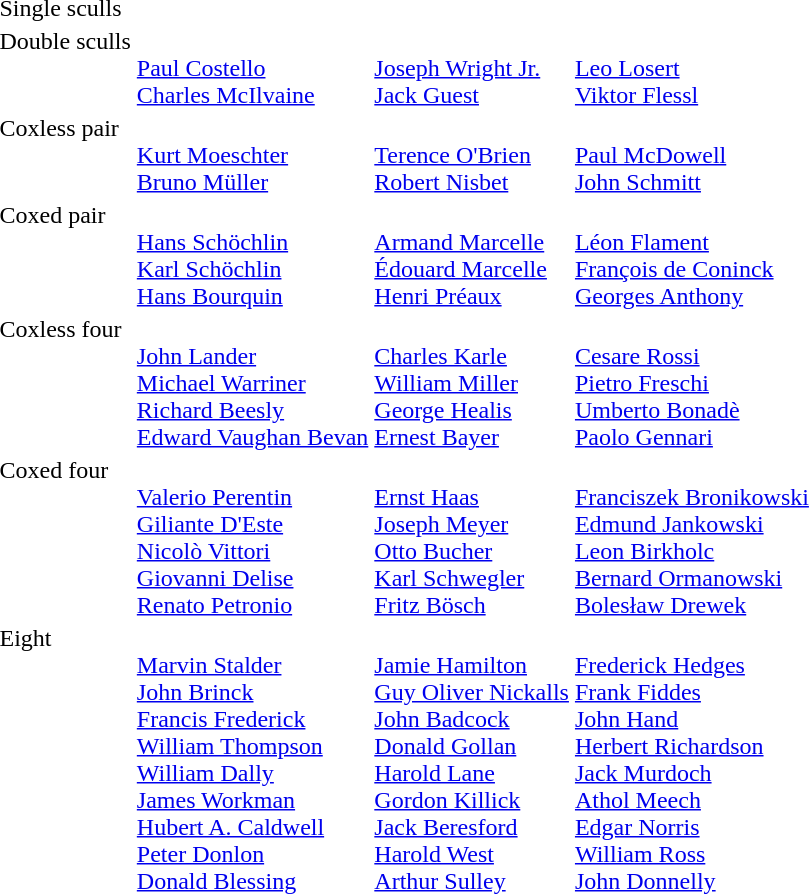<table>
<tr valign="top">
<td>Single sculls<br></td>
<td></td>
<td></td>
<td></td>
</tr>
<tr valign="top">
<td>Double sculls<br></td>
<td><br><a href='#'>Paul Costello</a><br><a href='#'>Charles McIlvaine</a></td>
<td><br><a href='#'>Joseph Wright Jr.</a><br><a href='#'>Jack Guest</a></td>
<td><br><a href='#'>Leo Losert</a><br><a href='#'>Viktor Flessl</a></td>
</tr>
<tr valign="top">
<td>Coxless pair<br></td>
<td><br><a href='#'>Kurt Moeschter</a><br><a href='#'>Bruno Müller</a></td>
<td><br><a href='#'>Terence O'Brien</a><br><a href='#'>Robert Nisbet</a></td>
<td><br><a href='#'>Paul McDowell</a><br><a href='#'>John Schmitt</a></td>
</tr>
<tr valign="top">
<td>Coxed pair<br></td>
<td><br><a href='#'>Hans Schöchlin</a><br><a href='#'>Karl Schöchlin</a><br><a href='#'>Hans Bourquin</a></td>
<td><br><a href='#'>Armand Marcelle</a><br><a href='#'>Édouard Marcelle</a><br><a href='#'>Henri Préaux</a></td>
<td><br><a href='#'>Léon Flament</a><br><a href='#'>François de Coninck</a><br><a href='#'>Georges Anthony</a></td>
</tr>
<tr valign="top">
<td>Coxless four<br></td>
<td><br><a href='#'>John Lander</a><br><a href='#'>Michael Warriner</a><br><a href='#'>Richard Beesly</a><br><a href='#'>Edward Vaughan Bevan</a></td>
<td><br><a href='#'>Charles Karle</a><br><a href='#'>William Miller</a><br><a href='#'>George Healis</a><br><a href='#'>Ernest Bayer</a></td>
<td><br><a href='#'>Cesare Rossi</a><br><a href='#'>Pietro Freschi</a><br><a href='#'>Umberto Bonadè</a><br><a href='#'>Paolo Gennari</a></td>
</tr>
<tr valign="top">
<td>Coxed four<br></td>
<td><br><a href='#'>Valerio Perentin</a><br><a href='#'>Giliante D'Este</a><br><a href='#'>Nicolò Vittori</a><br><a href='#'>Giovanni Delise</a><br><a href='#'>Renato Petronio</a></td>
<td><br><a href='#'>Ernst Haas</a><br><a href='#'>Joseph Meyer</a><br><a href='#'>Otto Bucher</a><br><a href='#'>Karl Schwegler</a><br><a href='#'>Fritz Bösch</a></td>
<td><br><a href='#'>Franciszek Bronikowski</a><br><a href='#'>Edmund Jankowski</a><br><a href='#'>Leon Birkholc</a><br><a href='#'>Bernard Ormanowski</a><br><a href='#'>Bolesław Drewek</a></td>
</tr>
<tr valign="top">
<td>Eight<br></td>
<td><br><a href='#'>Marvin Stalder</a><br><a href='#'>John Brinck</a><br><a href='#'>Francis Frederick</a><br><a href='#'>William Thompson</a><br><a href='#'>William Dally</a><br><a href='#'>James Workman</a><br><a href='#'>Hubert A. Caldwell</a><br><a href='#'>Peter Donlon</a><br><a href='#'>Donald Blessing</a></td>
<td><br><a href='#'>Jamie Hamilton</a><br><a href='#'>Guy Oliver Nickalls</a><br><a href='#'>John Badcock</a><br><a href='#'>Donald Gollan</a><br><a href='#'>Harold Lane</a><br><a href='#'>Gordon Killick</a><br><a href='#'>Jack Beresford</a><br><a href='#'>Harold West</a><br><a href='#'>Arthur Sulley</a></td>
<td><br><a href='#'>Frederick Hedges</a><br><a href='#'>Frank Fiddes</a><br><a href='#'>John Hand</a><br><a href='#'>Herbert Richardson</a><br><a href='#'>Jack Murdoch</a><br><a href='#'>Athol Meech</a><br><a href='#'>Edgar Norris</a><br><a href='#'>William Ross</a><br><a href='#'>John Donnelly</a></td>
</tr>
</table>
